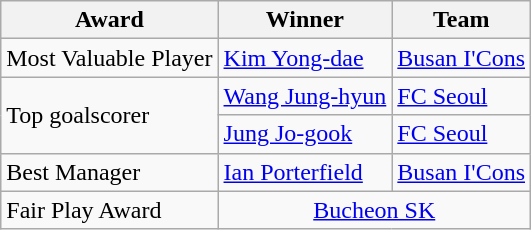<table class="wikitable">
<tr>
<th>Award</th>
<th>Winner</th>
<th>Team</th>
</tr>
<tr>
<td>Most Valuable Player</td>
<td> <a href='#'>Kim Yong-dae</a></td>
<td><a href='#'>Busan I'Cons</a></td>
</tr>
<tr>
<td rowspan="2">Top goalscorer</td>
<td> <a href='#'>Wang Jung-hyun</a></td>
<td><a href='#'>FC Seoul</a></td>
</tr>
<tr>
<td> <a href='#'>Jung Jo-gook</a></td>
<td><a href='#'>FC Seoul</a></td>
</tr>
<tr>
<td>Best Manager</td>
<td> <a href='#'>Ian Porterfield</a></td>
<td><a href='#'>Busan I'Cons</a></td>
</tr>
<tr>
<td>Fair Play Award</td>
<td colspan="2" align="center"><a href='#'>Bucheon SK</a></td>
</tr>
</table>
